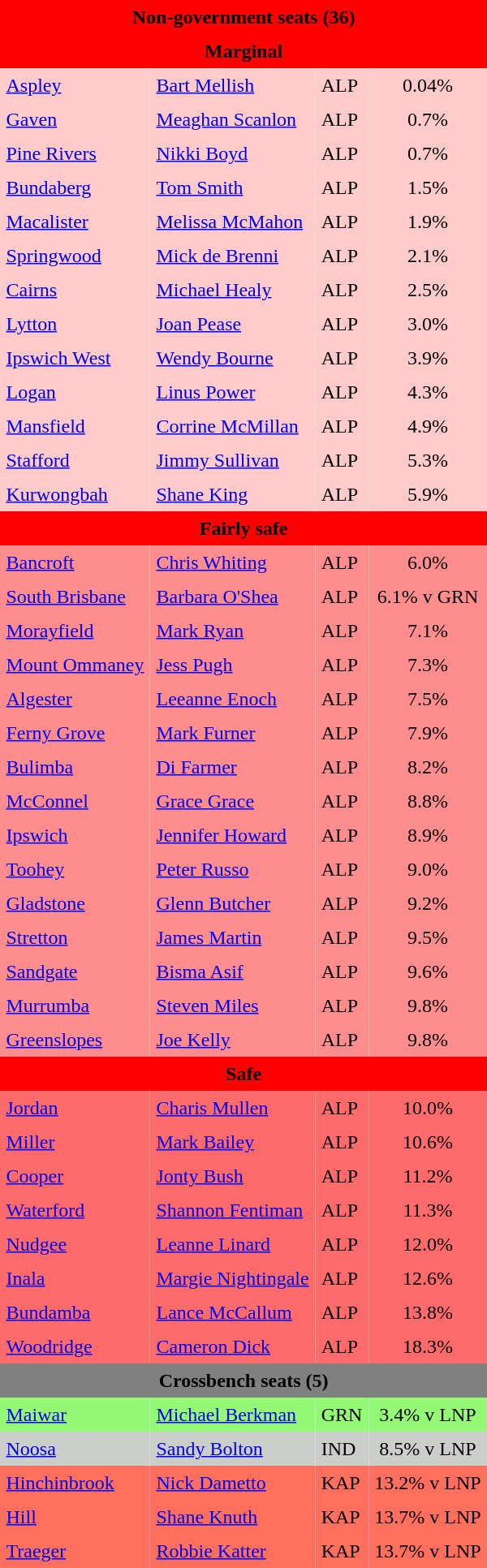<table class="toccolours" cellpadding="5" cellspacing="0" style="float:left; margin-right:.5em; margin-top:.4em; font-size:90 ppt;">
<tr>
<td colspan="4"  style="text-align:center; background:red;"><span><strong>Non-government seats (36)</strong></span></td>
</tr>
<tr>
<td colspan="4"  style="text-align:center; background:red;"><span><strong>Marginal</strong></span></td>
</tr>
<tr>
<td style="text-align:left; background:#FFCACA;"><a href='#'>Aspley</a></td>
<td style="text-align:left; background:#FFCACA;"><a href='#'>Bart Mellish</a></td>
<td style="text-align:left; background:#FFCACA;">ALP</td>
<td style="text-align:center; background:#FFCACA;">0.04%</td>
</tr>
<tr>
<td style="text-align:left; background:#FFCACA;"><a href='#'>Gaven</a></td>
<td style="text-align:left; background:#FFCACA;"><a href='#'>Meaghan Scanlon</a></td>
<td style="text-align:left; background:#FFCACA;">ALP</td>
<td style="text-align:center; background:#FFCACA;">0.7%</td>
</tr>
<tr>
<td style="text-align:left; background:#FFCACA;"><a href='#'>Pine Rivers</a></td>
<td style="text-align:left; background:#FFCACA;"><a href='#'>Nikki Boyd</a></td>
<td style="text-align:left; background:#FFCACA;">ALP</td>
<td style="text-align:center; background:#FFCACA;">0.7%</td>
</tr>
<tr>
<td style="text-align:left; background:#FFCACA;"><a href='#'>Bundaberg</a></td>
<td style="text-align:left; background:#FFCACA;"><a href='#'>Tom Smith</a></td>
<td style="text-align:left; background:#FFCACA;">ALP</td>
<td style="text-align:center; background:#FFCACA;">1.5%</td>
</tr>
<tr>
<td style="text-align:left; background:#FFCACA;"><a href='#'>Macalister</a></td>
<td style="text-align:left; background:#FFCACA;"><a href='#'>Melissa McMahon</a></td>
<td style="text-align:left; background:#FFCACA;">ALP</td>
<td style="text-align:center; background:#FFCACA;">1.9%</td>
</tr>
<tr>
<td style="text-align:left; background:#FFCACA;"><a href='#'>Springwood</a></td>
<td style="text-align:left; background:#FFCACA;"><a href='#'>Mick de Brenni</a></td>
<td style="text-align:left; background:#FFCACA;">ALP</td>
<td style="text-align:center; background:#FFCACA;">2.1%</td>
</tr>
<tr>
<td style="text-align:left; background:#FFCACA;"><a href='#'>Cairns</a></td>
<td style="text-align:left; background:#FFCACA;"><a href='#'>Michael Healy</a></td>
<td style="text-align:left; background:#FFCACA;">ALP</td>
<td style="text-align:center; background:#FFCACA;">2.5%</td>
</tr>
<tr>
<td style="text-align:left; background:#FFCACA;"><a href='#'>Lytton</a></td>
<td style="text-align:left; background:#FFCACA;"><a href='#'>Joan Pease</a></td>
<td style="text-align:left; background:#FFCACA;">ALP</td>
<td style="text-align:center; background:#FFCACA;">3.0%</td>
</tr>
<tr>
<td style="text-align:left; background:#FFCACA;"><a href='#'>Ipswich West</a></td>
<td style="text-align:left; background:#FFCACA;"><a href='#'>Wendy Bourne</a></td>
<td style="text-align:left; background:#FFCACA;">ALP</td>
<td style="text-align:center; background:#FFCACA;">3.9%</td>
</tr>
<tr>
<td style="text-align:left; background:#FFCACA;"><a href='#'>Logan</a></td>
<td style="text-align:left; background:#FFCACA;"><a href='#'>Linus Power</a></td>
<td style="text-align:left; background:#FFCACA;">ALP</td>
<td style="text-align:center; background:#FFCACA;">4.3%</td>
</tr>
<tr>
<td style="text-align:left; background:#FFCACA;"><a href='#'>Mansfield</a></td>
<td style="text-align:left; background:#FFCACA;"><a href='#'>Corrine McMillan</a></td>
<td style="text-align:left; background:#FFCACA;">ALP</td>
<td style="text-align:center; background:#FFCACA;">4.9%</td>
</tr>
<tr>
<td style="text-align:left; background:#FFCACA;"><a href='#'>Stafford</a></td>
<td style="text-align:left; background:#FFCACA;"><a href='#'>Jimmy Sullivan</a></td>
<td style="text-align:left; background:#FFCACA;">ALP</td>
<td style="text-align:center; background:#FFCACA;">5.3%</td>
</tr>
<tr>
<td style="text-align:left; background:#FFCACA;"><a href='#'>Kurwongbah</a></td>
<td style="text-align:left; background:#FFCACA;"><a href='#'>Shane King</a></td>
<td style="text-align:left; background:#FFCACA;">ALP</td>
<td style="text-align:center; background:#FFCACA;">5.9%</td>
</tr>
<tr>
<td colspan="4" style="text-align:center; background:red;"><span><strong>Fairly safe</strong></span></td>
</tr>
<tr>
<td style="text-align:left; background:#FF8D8D;"><a href='#'>Bancroft</a></td>
<td style="text-align:left; background:#FF8D8D;"><a href='#'>Chris Whiting</a></td>
<td style="text-align:left; background:#FF8D8D;">ALP</td>
<td style="text-align:center; background:#FF8D8D;">6.0%</td>
</tr>
<tr>
<td style="text-align:left; background:#FF8D8D;"><a href='#'>South Brisbane</a></td>
<td style="text-align:left; background:#FF8D8D;"><a href='#'>Barbara O'Shea</a></td>
<td style="text-align:left; background:#FF8D8D;">ALP</td>
<td style="text-align:center; background:#FF8D8D;">6.1% v GRN</td>
</tr>
<tr>
<td style="text-align:left; background:#FF8D8D;"><a href='#'>Morayfield</a></td>
<td style="text-align:left; background:#FF8D8D;"><a href='#'>Mark Ryan</a></td>
<td style="text-align:left; background:#FF8D8D;">ALP</td>
<td style="text-align:center; background:#FF8D8D;">7.1%</td>
</tr>
<tr>
<td style="text-align:left; background:#FF8D8D;"><a href='#'>Mount Ommaney</a></td>
<td style="text-align:left; background:#FF8D8D;"><a href='#'>Jess Pugh</a></td>
<td style="text-align:left; background:#FF8D8D;">ALP</td>
<td style="text-align:center; background:#FF8D8D;">7.3%</td>
</tr>
<tr>
<td style="text-align:left; background:#FF8D8D;"><a href='#'>Algester</a></td>
<td style="text-align:left; background:#FF8D8D;"><a href='#'>Leeanne Enoch</a></td>
<td style="text-align:left; background:#FF8D8D;">ALP</td>
<td style="text-align:center; background:#FF8D8D;">7.5%</td>
</tr>
<tr>
<td style="text-align:left; background:#FF8D8D;"><a href='#'>Ferny Grove</a></td>
<td style="text-align:left; background:#FF8D8D;"><a href='#'>Mark Furner</a></td>
<td style="text-align:left; background:#FF8D8D;">ALP</td>
<td style="text-align:center; background:#FF8D8D;">7.9%</td>
</tr>
<tr>
<td style="text-align:left; background:#FF8D8D;"><a href='#'>Bulimba</a></td>
<td style="text-align:left; background:#FF8D8D;"><a href='#'>Di Farmer</a></td>
<td style="text-align:left; background:#FF8D8D;">ALP</td>
<td style="text-align:center; background:#FF8D8D;">8.2%</td>
</tr>
<tr>
<td style="text-align:left; background:#FF8D8D;"><a href='#'>McConnel</a></td>
<td style="text-align:left; background:#FF8D8D;"><a href='#'>Grace Grace</a></td>
<td style="text-align:left; background:#FF8D8D;">ALP</td>
<td style="text-align:center; background:#FF8D8D;">8.8%</td>
</tr>
<tr>
<td style="text-align:left; background:#FF8D8D;"><a href='#'>Ipswich</a></td>
<td style="text-align:left; background:#FF8D8D;"><a href='#'>Jennifer Howard</a></td>
<td style="text-align:left; background:#FF8D8D;">ALP</td>
<td style="text-align:center; background:#FF8D8D;">8.9%</td>
</tr>
<tr>
<td style="text-align:left; background:#FF8D8D;"><a href='#'>Toohey</a></td>
<td style="text-align:left; background:#FF8D8D;"><a href='#'>Peter Russo</a></td>
<td style="text-align:left; background:#FF8D8D;">ALP</td>
<td style="text-align:center; background:#FF8D8D;">9.0%</td>
</tr>
<tr>
<td style="text-align:left; background:#FF8D8D;"><a href='#'>Gladstone</a></td>
<td style="text-align:left; background:#FF8D8D;"><a href='#'>Glenn Butcher</a></td>
<td style="text-align:left; background:#FF8D8D;">ALP</td>
<td style="text-align:center; background:#FF8D8D;">9.2%</td>
</tr>
<tr>
<td style="text-align:left; background:#FF8D8D;"><a href='#'>Stretton</a></td>
<td style="text-align:left; background:#FF8D8D;"><a href='#'>James Martin</a></td>
<td style="text-align:left; background:#FF8D8D;">ALP</td>
<td style="text-align:center; background:#FF8D8D;">9.5%</td>
</tr>
<tr>
<td style="text-align:left; background:#FF8D8D;"><a href='#'>Sandgate</a></td>
<td style="text-align:left; background:#FF8D8D;"><a href='#'>Bisma Asif</a></td>
<td style="text-align:left; background:#FF8D8D;">ALP</td>
<td style="text-align:center; background:#FF8D8D;">9.6%</td>
</tr>
<tr>
<td style="text-align:left; background:#FF8D8D;"><a href='#'>Murrumba</a></td>
<td style="text-align:left; background:#FF8D8D;"><a href='#'>Steven Miles</a></td>
<td style="text-align:left; background:#FF8D8D;">ALP</td>
<td style="text-align:center; background:#FF8D8D;">9.8%</td>
</tr>
<tr>
<td style="text-align:left; background:#FF8D8D;"><a href='#'>Greenslopes</a></td>
<td style="text-align:left; background:#FF8D8D;"><a href='#'>Joe Kelly</a></td>
<td style="text-align:left; background:#FF8D8D;">ALP</td>
<td style="text-align:center; background:#FF8D8D;">9.8%</td>
</tr>
<tr>
<td colspan="4" style="text-align:center; background:red;"><span><strong>Safe</strong></span></td>
</tr>
<tr>
<td style="text-align:left; background:#FF6B6B;"><a href='#'>Jordan</a></td>
<td style="text-align:left; background:#FF6B6B;"><a href='#'>Charis Mullen</a></td>
<td style="text-align:left; background:#FF6B6B;">ALP</td>
<td style="text-align:center; background:#FF6B6B;">10.0%</td>
</tr>
<tr>
<td style="text-align:left; background:#FF6B6B;"><a href='#'>Miller</a></td>
<td style="text-align:left; background:#FF6B6B;"><a href='#'>Mark Bailey</a></td>
<td style="text-align:left; background:#FF6B6B;">ALP</td>
<td style="text-align:center; background:#FF6B6B;">10.6%</td>
</tr>
<tr>
<td style="text-align:left; background:#FF6B6B;"><a href='#'>Cooper</a></td>
<td style="text-align:left; background:#FF6B6B;"><a href='#'>Jonty Bush</a></td>
<td style="text-align:left; background:#FF6B6B;">ALP</td>
<td style="text-align:center; background:#FF6B6B;">11.2%</td>
</tr>
<tr>
<td style="text-align:left; background:#FF6B6B;"><a href='#'>Waterford</a></td>
<td style="text-align:left; background:#FF6B6B;"><a href='#'>Shannon Fentiman</a></td>
<td style="text-align:left; background:#FF6B6B;">ALP</td>
<td style="text-align:center; background:#FF6B6B;">11.3%</td>
</tr>
<tr>
<td style="text-align:left; background:#FF6B6B;"><a href='#'>Nudgee</a></td>
<td style="text-align:left; background:#FF6B6B;"><a href='#'>Leanne Linard</a></td>
<td style="text-align:left; background:#FF6B6B;">ALP</td>
<td style="text-align:center; background:#FF6B6B;">12.0%</td>
</tr>
<tr>
<td style="text-align:left; background:#FF6B6B;"><a href='#'>Inala</a></td>
<td style="text-align:left; background:#FF6B6B;"><a href='#'>Margie Nightingale</a></td>
<td style="text-align:left; background:#FF6B6B;">ALP</td>
<td style="text-align:center; background:#FF6B6B;">12.6%</td>
</tr>
<tr>
<td style="text-align:left; background:#FF6B6B;"><a href='#'>Bundamba</a></td>
<td style="text-align:left; background:#FF6B6B;"><a href='#'>Lance McCallum</a></td>
<td style="text-align:left; background:#FF6B6B;">ALP</td>
<td style="text-align:center; background:#FF6B6B;">13.8%</td>
</tr>
<tr>
<td style="text-align:left; background:#FF6B6B;"><a href='#'>Woodridge</a></td>
<td style="text-align:left; background:#FF6B6B;"><a href='#'>Cameron Dick</a></td>
<td style="text-align:left; background:#FF6B6B;">ALP</td>
<td style="text-align:center; background:#FF6B6B;">18.3%</td>
</tr>
<tr>
<td colspan="4"  style="text-align:center; background:gray;"><span><strong>Crossbench seats (5)</strong></span></td>
</tr>
<tr>
<td style="text-align:left; background:#94FA75;"><a href='#'>Maiwar</a></td>
<td style="text-align:left; background:#94FA75;"><a href='#'>Michael Berkman</a></td>
<td style="text-align:left; background:#94FA75;">GRN</td>
<td style="text-align:center; background:#94FA75;">3.4% v LNP</td>
</tr>
<tr>
<td style="text-align:left; background:#CCCECB;"><a href='#'>Noosa</a></td>
<td style="text-align:left; background:#CCCECB;"><a href='#'>Sandy Bolton</a></td>
<td style="text-align:left; background:#CCCECB;">IND</td>
<td style="text-align:center; background:#CCCECB;">8.5% v LNP</td>
</tr>
<tr>
<td style="text-align:left; background:#fe6f5e;"><a href='#'>Hinchinbrook</a></td>
<td style="text-align:left; background:#fe6f5e;"><a href='#'>Nick Dametto</a></td>
<td style="text-align:left; background:#fe6f5e;">KAP</td>
<td style="text-align:center; background:#fe6f5e;">13.2% v LNP</td>
</tr>
<tr>
<td style="text-align:left; background:#fe6f5e;"><a href='#'>Hill</a></td>
<td style="text-align:left; background:#fe6f5e;"><a href='#'>Shane Knuth</a></td>
<td style="text-align:left; background:#fe6f5e;">KAP</td>
<td style="text-align:center; background:#fe6f5e;">13.7% v LNP</td>
</tr>
<tr>
<td style="text-align:left; background:#fe6f5e;"><a href='#'>Traeger</a></td>
<td style="text-align:left; background:#fe6f5e;"><a href='#'>Robbie Katter</a></td>
<td style="text-align:left; background:#fe6f5e;">KAP</td>
<td style="text-align:center; background:#fe6f5e;">13.7% v LNP</td>
</tr>
<tr>
</tr>
</table>
